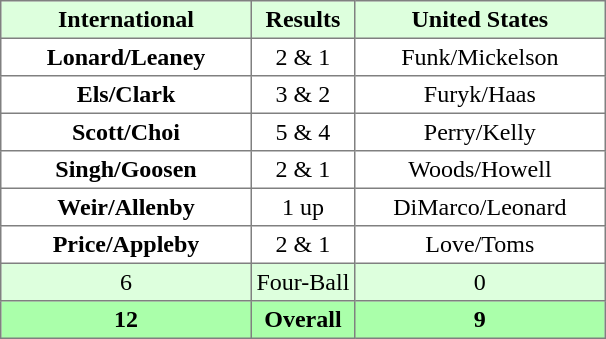<table border="1" cellpadding="3" style="border-collapse:collapse; text-align:center;">
<tr style="background:#ddffdd;">
<th width=160>International</th>
<th>Results</th>
<th width=160>United States</th>
</tr>
<tr>
<td><strong>Lonard/Leaney</strong></td>
<td>2 & 1</td>
<td>Funk/Mickelson</td>
</tr>
<tr>
<td><strong>Els/Clark</strong></td>
<td>3 & 2</td>
<td>Furyk/Haas</td>
</tr>
<tr>
<td><strong>Scott/Choi</strong></td>
<td>5 & 4</td>
<td>Perry/Kelly</td>
</tr>
<tr>
<td><strong>Singh/Goosen</strong></td>
<td>2 & 1</td>
<td>Woods/Howell</td>
</tr>
<tr>
<td><strong>Weir/Allenby</strong></td>
<td>1 up</td>
<td>DiMarco/Leonard</td>
</tr>
<tr>
<td><strong>Price/Appleby</strong></td>
<td>2 & 1</td>
<td>Love/Toms</td>
</tr>
<tr style="background:#ddffdd;">
<td>6</td>
<td>Four-Ball</td>
<td>0</td>
</tr>
<tr style="background:#aaffaa;">
<th>12</th>
<th>Overall</th>
<th>9</th>
</tr>
</table>
